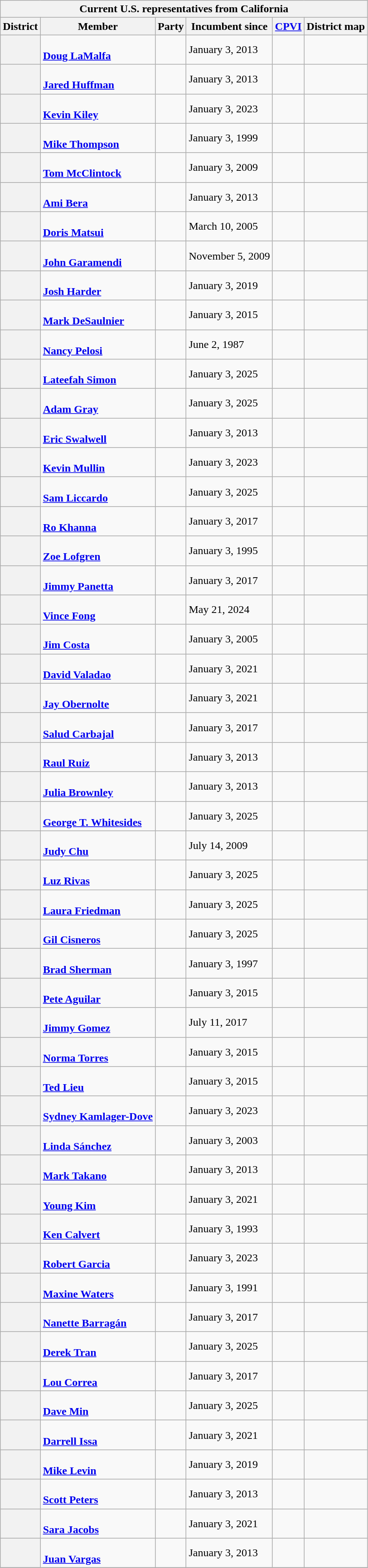<table class="wikitable sticky-header-multi sortable">
<tr>
<th colspan=6>Current U.S. representatives from California</th>
</tr>
<tr>
<th>District</th>
<th>Member<br></th>
<th>Party</th>
<th data-sort-type="date">Incumbent since</th>
<th data-sort-type="number"><a href='#'>CPVI</a><br></th>
<th class="unsortable">District map</th>
</tr>
<tr>
<th></th>
<td data-sort-value="LaMalfa, Doug"><br><strong><a href='#'>Doug LaMalfa</a></strong><br></td>
<td></td>
<td>January 3, 2013</td>
<td></td>
<td></td>
</tr>
<tr>
<th></th>
<td data-sort-value="Huffman, Jared"><br><strong><a href='#'>Jared Huffman</a></strong><br></td>
<td></td>
<td>January 3, 2013</td>
<td></td>
<td></td>
</tr>
<tr>
<th></th>
<td data-sort-value="Kiley, Kevin"><br><strong><a href='#'>Kevin Kiley</a></strong><br></td>
<td></td>
<td>January 3, 2023</td>
<td></td>
<td></td>
</tr>
<tr>
<th></th>
<td data-sort-value="Thompson, Mike"><br><strong><a href='#'>Mike Thompson</a></strong><br></td>
<td></td>
<td>January 3, 1999</td>
<td></td>
<td></td>
</tr>
<tr>
<th></th>
<td data-sort-value="McClintock, Tom"><br><strong><a href='#'>Tom McClintock</a></strong><br></td>
<td></td>
<td>January 3, 2009</td>
<td></td>
<td></td>
</tr>
<tr>
<th></th>
<td data-sort-value="Bera, Ami"><br><strong><a href='#'>Ami Bera</a></strong><br></td>
<td></td>
<td>January 3, 2013</td>
<td></td>
<td></td>
</tr>
<tr>
<th></th>
<td data-sort-value="Matsui, Doris"><br><strong><a href='#'>Doris Matsui</a></strong><br></td>
<td></td>
<td>March 10, 2005</td>
<td></td>
<td></td>
</tr>
<tr>
<th></th>
<td data-sort-value="Garamendi, John"><br><strong><a href='#'>John Garamendi</a></strong><br></td>
<td></td>
<td>November 5, 2009</td>
<td></td>
<td></td>
</tr>
<tr>
<th></th>
<td data-sort-value="Harder, Josh"><br><strong><a href='#'>Josh Harder</a></strong><br></td>
<td></td>
<td>January 3, 2019</td>
<td></td>
<td></td>
</tr>
<tr>
<th></th>
<td data-sort-value="DeSaulnier, Mark"><br><strong><a href='#'>Mark DeSaulnier</a></strong><br></td>
<td></td>
<td>January 3, 2015</td>
<td></td>
<td></td>
</tr>
<tr>
<th></th>
<td data-sort-value="Pelosi, Nancy"><br><strong><a href='#'>Nancy Pelosi</a></strong><br></td>
<td></td>
<td>June 2, 1987</td>
<td></td>
<td></td>
</tr>
<tr>
<th></th>
<td data-sort-value="Simon, Lateefah"><br><strong><a href='#'>Lateefah Simon</a></strong><br></td>
<td></td>
<td>January 3, 2025</td>
<td></td>
<td></td>
</tr>
<tr>
<th></th>
<td data-sort-value="Gray, Adam"><br><strong><a href='#'>Adam Gray</a></strong><br></td>
<td></td>
<td>January 3, 2025</td>
<td></td>
<td></td>
</tr>
<tr>
<th></th>
<td data-sort-value="Swalwell, Eric"><br><strong><a href='#'>Eric Swalwell</a></strong><br></td>
<td></td>
<td>January 3, 2013</td>
<td></td>
<td></td>
</tr>
<tr>
<th></th>
<td data-sort-value="Mullin, Kevin"><br><strong><a href='#'>Kevin Mullin</a></strong><br></td>
<td></td>
<td>January 3, 2023</td>
<td></td>
<td></td>
</tr>
<tr>
<th></th>
<td data-sort-value="Liccardo, Sam"><br><strong><a href='#'>Sam Liccardo</a></strong><br></td>
<td></td>
<td>January 3, 2025</td>
<td></td>
<td></td>
</tr>
<tr>
<th></th>
<td data-sort-value="Khanna, Ro"><br><strong><a href='#'>Ro Khanna</a></strong><br></td>
<td></td>
<td>January 3, 2017</td>
<td></td>
<td></td>
</tr>
<tr>
<th></th>
<td data-sort-value="Lofgren, Zoe"><br><strong><a href='#'>Zoe Lofgren</a></strong><br></td>
<td></td>
<td>January 3, 1995</td>
<td></td>
<td></td>
</tr>
<tr>
<th></th>
<td data-sort-value="Panetta, Jimmy"><br><strong><a href='#'>Jimmy Panetta</a></strong><br></td>
<td></td>
<td>January 3, 2017</td>
<td></td>
<td></td>
</tr>
<tr>
<th></th>
<td data-sort-value="Fong, Vince"><br><strong><a href='#'>Vince Fong</a></strong><br></td>
<td></td>
<td>May 21, 2024</td>
<td></td>
<td></td>
</tr>
<tr>
<th></th>
<td data-sort-value="Costa, Jim"><br><strong><a href='#'>Jim Costa</a></strong><br></td>
<td></td>
<td>January 3, 2005</td>
<td></td>
<td></td>
</tr>
<tr>
<th></th>
<td data-sort-value="Valadao, David"><br><strong><a href='#'>David Valadao</a></strong><br></td>
<td></td>
<td>January 3, 2021</td>
<td></td>
<td></td>
</tr>
<tr>
<th></th>
<td data-sort-value="Obernolte, Jay"><br><strong><a href='#'>Jay Obernolte</a></strong><br></td>
<td></td>
<td>January 3, 2021</td>
<td></td>
<td></td>
</tr>
<tr>
<th></th>
<td data-sort-value="Carbajal, Salud"><br><strong><a href='#'>Salud Carbajal</a></strong><br></td>
<td></td>
<td>January 3, 2017</td>
<td></td>
<td></td>
</tr>
<tr>
<th></th>
<td data-sort-value="Ruiz, Raul"><br><strong><a href='#'>Raul Ruiz</a></strong><br></td>
<td></td>
<td>January 3, 2013</td>
<td></td>
<td></td>
</tr>
<tr>
<th></th>
<td data-sort-value="Brownley, Julia"><br><strong><a href='#'>Julia Brownley</a></strong><br></td>
<td></td>
<td>January 3, 2013</td>
<td></td>
<td></td>
</tr>
<tr>
<th></th>
<td data-sort-value="Whitesides, George"><br><strong><a href='#'>George T. Whitesides</a></strong><br></td>
<td></td>
<td>January 3, 2025</td>
<td></td>
<td></td>
</tr>
<tr>
<th></th>
<td data-sort-value="Chu, Judy"><br><strong><a href='#'>Judy Chu</a></strong><br></td>
<td></td>
<td>July 14, 2009</td>
<td></td>
<td></td>
</tr>
<tr>
<th></th>
<td data-sort-value="Rivas, Luz"><br><strong><a href='#'>Luz Rivas</a></strong><br></td>
<td></td>
<td>January 3, 2025</td>
<td></td>
<td></td>
</tr>
<tr>
<th></th>
<td data-sort-value="Friedman, Laura"><br><strong><a href='#'>Laura Friedman</a></strong><br></td>
<td></td>
<td>January 3, 2025</td>
<td></td>
<td></td>
</tr>
<tr>
<th></th>
<td data-sort-value="Cisneros, Gil"><br><strong><a href='#'>Gil Cisneros</a></strong><br></td>
<td></td>
<td>January 3, 2025</td>
<td></td>
<td></td>
</tr>
<tr>
<th></th>
<td data-sort-value="Sherman, Brad"><br><strong><a href='#'>Brad Sherman</a></strong><br></td>
<td></td>
<td>January 3, 1997</td>
<td></td>
<td></td>
</tr>
<tr>
<th></th>
<td data-sort-value="Aguilar, Pete"><br><strong><a href='#'>Pete Aguilar</a></strong><br></td>
<td></td>
<td>January 3, 2015</td>
<td></td>
<td></td>
</tr>
<tr>
<th></th>
<td data-sort-value="Gomez, Jimmy"><br><strong><a href='#'>Jimmy Gomez</a></strong><br></td>
<td></td>
<td>July 11, 2017</td>
<td></td>
<td></td>
</tr>
<tr>
<th></th>
<td data-sort-value="Torres, Norma"><br><strong><a href='#'>Norma Torres</a></strong><br></td>
<td></td>
<td>January 3, 2015</td>
<td></td>
<td></td>
</tr>
<tr>
<th></th>
<td data-sort-value="Lieu, Ted"><br><strong><a href='#'>Ted Lieu</a></strong><br></td>
<td></td>
<td>January 3, 2015</td>
<td></td>
<td></td>
</tr>
<tr>
<th></th>
<td data-sort-value="Kamlager, Sydney"><br><strong><a href='#'>Sydney Kamlager-Dove</a></strong><br></td>
<td></td>
<td>January 3, 2023</td>
<td></td>
<td></td>
</tr>
<tr>
<th></th>
<td data-sort-value="Sánchez, Linda"><br><strong><a href='#'>Linda Sánchez</a></strong><br></td>
<td></td>
<td>January 3, 2003</td>
<td></td>
<td></td>
</tr>
<tr>
<th></th>
<td data-sort-value="Takano, Mark"><br><strong><a href='#'>Mark Takano</a></strong><br></td>
<td></td>
<td>January 3, 2013</td>
<td></td>
<td></td>
</tr>
<tr>
<th></th>
<td data-sort-value="Kim, Young"><br><strong><a href='#'>Young Kim</a></strong><br></td>
<td></td>
<td>January 3, 2021</td>
<td></td>
<td></td>
</tr>
<tr>
<th></th>
<td data-sort-value="Calvert, Ken"><br><strong><a href='#'>Ken Calvert</a></strong><br></td>
<td></td>
<td>January 3, 1993</td>
<td></td>
<td></td>
</tr>
<tr>
<th></th>
<td data-sort-value="Garcia, Robert"><br><strong><a href='#'>Robert Garcia</a></strong><br></td>
<td></td>
<td>January 3, 2023</td>
<td></td>
<td></td>
</tr>
<tr>
<th></th>
<td data-sort-value="Waters, Maxine"><br><strong><a href='#'>Maxine Waters</a></strong><br></td>
<td></td>
<td>January 3, 1991</td>
<td></td>
<td></td>
</tr>
<tr>
<th></th>
<td data-sort-value="Barragán, Nanette"><br><strong><a href='#'>Nanette Barragán</a></strong><br></td>
<td></td>
<td>January 3, 2017</td>
<td></td>
<td></td>
</tr>
<tr>
<th></th>
<td data-sort-value="Tran, Derek"><br><strong><a href='#'>Derek Tran</a></strong><br></td>
<td></td>
<td>January 3, 2025</td>
<td></td>
<td></td>
</tr>
<tr>
<th></th>
<td data-sort-value="Correa, Lou"><br><strong><a href='#'>Lou Correa</a></strong><br></td>
<td></td>
<td>January 3, 2017</td>
<td></td>
<td></td>
</tr>
<tr>
<th></th>
<td data-sort-value="Min, Dave"><br><strong><a href='#'>Dave Min</a></strong><br></td>
<td></td>
<td>January 3, 2025</td>
<td></td>
<td></td>
</tr>
<tr>
<th></th>
<td data-sort-value="Issa, Darrell"><br><strong><a href='#'>Darrell Issa</a></strong><br></td>
<td></td>
<td>January 3, 2021</td>
<td></td>
<td></td>
</tr>
<tr>
<th></th>
<td data-sort-value="Levin, Mike"><br><strong><a href='#'>Mike Levin</a></strong><br></td>
<td></td>
<td>January 3, 2019</td>
<td></td>
<td></td>
</tr>
<tr>
<th></th>
<td data-sort-value="Peters, Scott"><br><strong><a href='#'>Scott Peters</a></strong><br></td>
<td></td>
<td>January 3, 2013</td>
<td></td>
<td></td>
</tr>
<tr>
<th></th>
<td data-sort-value="Jacobs, Sara"><br><strong><a href='#'>Sara Jacobs</a></strong><br></td>
<td></td>
<td>January 3, 2021</td>
<td></td>
<td></td>
</tr>
<tr>
<th></th>
<td data-sort-value="Vargas, Juan"><br><strong><a href='#'>Juan Vargas</a></strong><br></td>
<td></td>
<td>January 3, 2013</td>
<td></td>
<td></td>
</tr>
<tr>
</tr>
</table>
